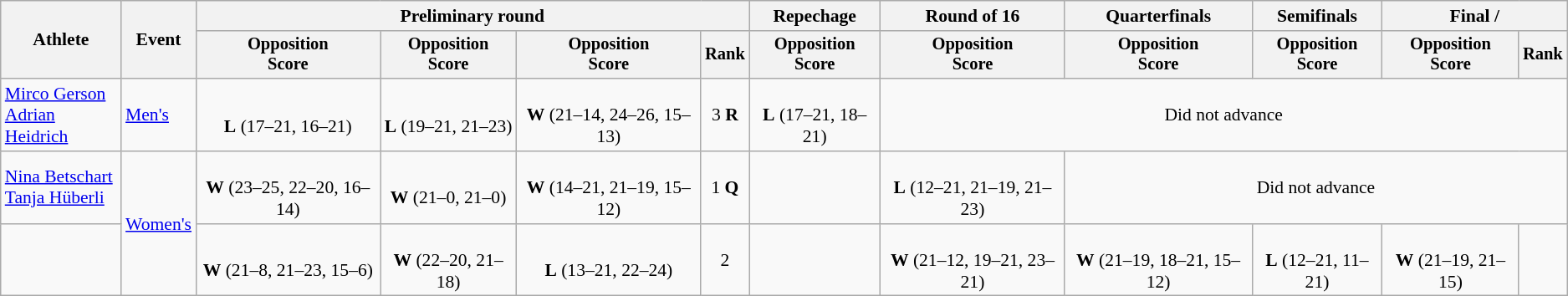<table class=wikitable style=font-size:90%;text-align:center>
<tr>
<th rowspan=2>Athlete</th>
<th rowspan=2>Event</th>
<th colspan=4>Preliminary round</th>
<th>Repechage</th>
<th>Round of 16</th>
<th>Quarterfinals</th>
<th>Semifinals</th>
<th colspan=2>Final / </th>
</tr>
<tr style=font-size:95%>
<th>Opposition<br>Score</th>
<th>Opposition<br>Score</th>
<th>Opposition<br>Score</th>
<th>Rank</th>
<th>Opposition<br>Score</th>
<th>Opposition<br>Score</th>
<th>Opposition<br>Score</th>
<th>Opposition<br>Score</th>
<th>Opposition<br>Score</th>
<th>Rank</th>
</tr>
<tr>
<td align=left><a href='#'>Mirco Gerson</a><br><a href='#'>Adrian Heidrich</a></td>
<td align=left><a href='#'>Men's</a></td>
<td><br><strong>L</strong> (17–21, 16–21)</td>
<td><br><strong>L</strong> (19–21, 21–23)</td>
<td><br><strong>W</strong> (21–14, 24–26, 15–13)</td>
<td>3 <strong>R</strong></td>
<td><br><strong>L</strong> (17–21, 18–21)</td>
<td colspan=5>Did not advance</td>
</tr>
<tr align=center>
<td align=left><a href='#'>Nina Betschart</a><br><a href='#'>Tanja Hüberli</a></td>
<td align=left rowspan=2><a href='#'>Women's</a></td>
<td><br><strong>W</strong> (23–25, 22–20, 16–14)</td>
<td><br><strong>W</strong> (21–0, 21–0)</td>
<td><br><strong>W</strong> (14–21, 21–19, 15–12)</td>
<td>1 <strong>Q</strong></td>
<td></td>
<td><br><strong>L</strong> (12–21, 21–19, 21–23)</td>
<td colspan=4>Did not advance</td>
</tr>
<tr align=center>
<td align=left></td>
<td><br><strong>W</strong> (21–8, 21–23, 15–6)</td>
<td><br><strong>W</strong> (22–20, 21–18)</td>
<td><br><strong>L</strong> (13–21, 22–24)</td>
<td>2</td>
<td></td>
<td><br><strong>W</strong> (21–12, 19–21, 23–21)</td>
<td><br><strong>W</strong> (21–19, 18–21, 15–12)</td>
<td><br><strong>L</strong> (12–21, 11–21)</td>
<td><br><strong>W</strong> (21–19, 21–15)</td>
<td></td>
</tr>
</table>
